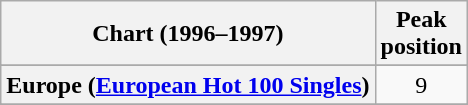<table class="wikitable sortable plainrowheaders" style="text-align:center">
<tr>
<th scope="col">Chart (1996–1997)</th>
<th scope="col">Peak<br>position</th>
</tr>
<tr>
</tr>
<tr>
<th scope="row">Europe (<a href='#'>European Hot 100 Singles</a>)</th>
<td>9</td>
</tr>
<tr>
</tr>
<tr>
</tr>
</table>
